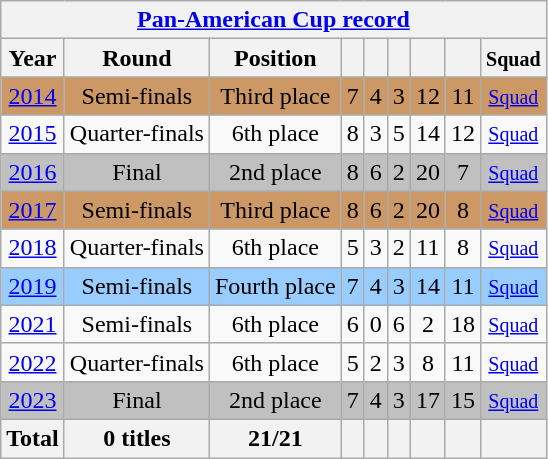<table class="wikitable" style="text-align: center;">
<tr>
<th colspan=9><a href='#'>Pan-American Cup record</a></th>
</tr>
<tr>
<th>Year</th>
<th>Round</th>
<th>Position</th>
<th></th>
<th></th>
<th></th>
<th></th>
<th></th>
<th><small>Squad</small></th>
</tr>
<tr bgcolor=cc9966>
<td> <a href='#'>2014</a></td>
<td>Semi-finals</td>
<td>Third place</td>
<td>7</td>
<td>4</td>
<td>3</td>
<td>12</td>
<td>11</td>
<td><small><a href='#'>Squad</a></small></td>
</tr>
<tr>
<td> <a href='#'>2015</a></td>
<td>Quarter-finals</td>
<td>6th place</td>
<td>8</td>
<td>3</td>
<td>5</td>
<td>14</td>
<td>12</td>
<td><small><a href='#'>Squad</a></small></td>
</tr>
<tr bgcolor=silver>
<td> <a href='#'>2016</a></td>
<td>Final</td>
<td>2nd place</td>
<td>8</td>
<td>6</td>
<td>2</td>
<td>20</td>
<td>7</td>
<td><small><a href='#'>Squad</a></small></td>
</tr>
<tr bgcolor=cc9966>
<td> <a href='#'>2017</a></td>
<td>Semi-finals</td>
<td>Third place</td>
<td>8</td>
<td>6</td>
<td>2</td>
<td>20</td>
<td>8</td>
<td><small><a href='#'>Squad</a></small></td>
</tr>
<tr>
<td> <a href='#'>2018</a></td>
<td>Quarter-finals</td>
<td>6th place</td>
<td>5</td>
<td>3</td>
<td>2</td>
<td>11</td>
<td>8</td>
<td><small><a href='#'>Squad</a></small></td>
</tr>
<tr bgcolor=#9acdff>
<td> <a href='#'>2019</a></td>
<td>Semi-finals</td>
<td>Fourth place</td>
<td>7</td>
<td>4</td>
<td>3</td>
<td>14</td>
<td>11</td>
<td><small><a href='#'>Squad</a></small></td>
</tr>
<tr>
<td> <a href='#'>2021</a></td>
<td>Semi-finals</td>
<td>6th place</td>
<td>6</td>
<td>0</td>
<td>6</td>
<td>2</td>
<td>18</td>
<td><small><a href='#'>Squad</a></small></td>
</tr>
<tr>
<td> <a href='#'>2022</a></td>
<td>Quarter-finals</td>
<td>6th place</td>
<td>5</td>
<td>2</td>
<td>3</td>
<td>8</td>
<td>11</td>
<td><small><a href='#'>Squad</a></small></td>
</tr>
<tr bgcolor=silver>
<td> <a href='#'>2023</a></td>
<td>Final</td>
<td>2nd place</td>
<td>7</td>
<td>4</td>
<td>3</td>
<td>17</td>
<td>15</td>
<td><small><a href='#'>Squad</a></small></td>
</tr>
<tr>
<th>Total</th>
<th>0 titles</th>
<th>21/21</th>
<th></th>
<th></th>
<th></th>
<th></th>
<th></th>
<th></th>
</tr>
</table>
